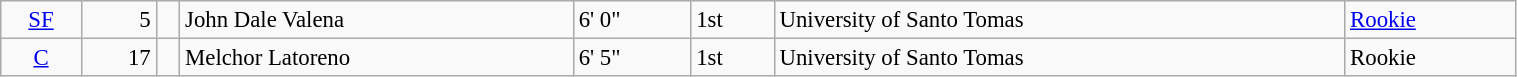<table class=wikitable width=80% style=font-size:95%>
<tr>
<td align=center><a href='#'>SF</a></td>
<td align=right>5</td>
<td></td>
<td>John Dale Valena</td>
<td>6' 0"</td>
<td>1st</td>
<td>University of Santo Tomas</td>
<td><a href='#'>Rookie</a></td>
</tr>
<tr>
<td align=center><a href='#'>C</a></td>
<td align=right>17</td>
<td></td>
<td>Melchor Latoreno</td>
<td>6' 5"</td>
<td>1st</td>
<td>University of Santo Tomas</td>
<td>Rookie</td>
</tr>
</table>
